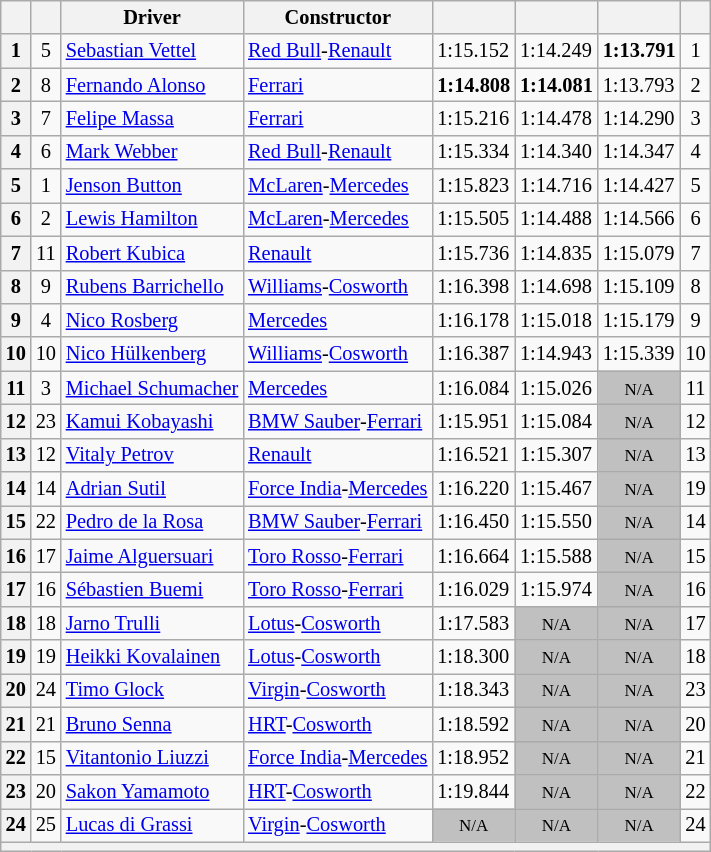<table class="wikitable sortable" style="font-size: 85%">
<tr>
<th scope="col"></th>
<th scope="col"></th>
<th scope="col">Driver</th>
<th scope="col">Constructor</th>
<th scope="col"></th>
<th scope="col"></th>
<th scope="col"></th>
<th scope="col"></th>
</tr>
<tr>
<th scope="row">1</th>
<td align="center">5</td>
<td data-sort-value="VET"> <a href='#'>Sebastian Vettel</a></td>
<td><a href='#'>Red Bull</a>-<a href='#'>Renault</a></td>
<td>1:15.152</td>
<td>1:14.249</td>
<td><strong>1:13.791</strong></td>
<td align="center">1</td>
</tr>
<tr>
<th scope="row">2</th>
<td align="center">8</td>
<td data-sort-value="ALO"> <a href='#'>Fernando Alonso</a></td>
<td><a href='#'>Ferrari</a></td>
<td><strong>1:14.808</strong></td>
<td><strong>1:14.081</strong></td>
<td>1:13.793</td>
<td align="center">2</td>
</tr>
<tr>
<th scope="row">3</th>
<td align="center">7</td>
<td data-sort-value="MAS"> <a href='#'>Felipe Massa</a></td>
<td><a href='#'>Ferrari</a></td>
<td>1:15.216</td>
<td>1:14.478</td>
<td>1:14.290</td>
<td align="center">3</td>
</tr>
<tr>
<th scope="row">4</th>
<td align="center">6</td>
<td data-sort-value="WEB"> <a href='#'>Mark Webber</a></td>
<td><a href='#'>Red Bull</a>-<a href='#'>Renault</a></td>
<td>1:15.334</td>
<td>1:14.340</td>
<td>1:14.347</td>
<td align="center">4</td>
</tr>
<tr>
<th scope="row">5</th>
<td align="center">1</td>
<td data-sort-value="BUT"> <a href='#'>Jenson Button</a></td>
<td><a href='#'>McLaren</a>-<a href='#'>Mercedes</a></td>
<td>1:15.823</td>
<td>1:14.716</td>
<td>1:14.427</td>
<td align="center">5</td>
</tr>
<tr>
<th scope="row">6</th>
<td align="center">2</td>
<td data-sort-value="HAM"> <a href='#'>Lewis Hamilton</a></td>
<td><a href='#'>McLaren</a>-<a href='#'>Mercedes</a></td>
<td>1:15.505</td>
<td>1:14.488</td>
<td>1:14.566</td>
<td align="center">6</td>
</tr>
<tr>
<th scope="row">7</th>
<td align="center">11</td>
<td data-sort-value="KUB"> <a href='#'>Robert Kubica</a></td>
<td><a href='#'>Renault</a></td>
<td>1:15.736</td>
<td>1:14.835</td>
<td>1:15.079</td>
<td align="center">7</td>
</tr>
<tr>
<th scope="row">8</th>
<td align="center">9</td>
<td data-sort-value="BAR"> <a href='#'>Rubens Barrichello</a></td>
<td><a href='#'>Williams</a>-<a href='#'>Cosworth</a></td>
<td>1:16.398</td>
<td>1:14.698</td>
<td>1:15.109</td>
<td align="center">8</td>
</tr>
<tr>
<th scope="row">9</th>
<td align="center">4</td>
<td data-sort-value="ROS"> <a href='#'>Nico Rosberg</a></td>
<td><a href='#'>Mercedes</a></td>
<td>1:16.178</td>
<td>1:15.018</td>
<td>1:15.179</td>
<td align="center">9</td>
</tr>
<tr>
<th scope="row">10</th>
<td align="center">10</td>
<td data-sort-value="HUL"> <a href='#'>Nico Hülkenberg</a></td>
<td><a href='#'>Williams</a>-<a href='#'>Cosworth</a></td>
<td>1:16.387</td>
<td>1:14.943</td>
<td>1:15.339</td>
<td align="center">10</td>
</tr>
<tr>
<th scope="row">11</th>
<td align="center">3</td>
<td data-sort-value="SCH"> <a href='#'>Michael Schumacher</a></td>
<td><a href='#'>Mercedes</a></td>
<td>1:16.084</td>
<td>1:15.026</td>
<td style="background: silver" align="center" data-sort-value="11"><small>N/A</small></td>
<td align="center">11</td>
</tr>
<tr>
<th scope="row">12</th>
<td align="center">23</td>
<td data-sort-value="KOB"> <a href='#'>Kamui Kobayashi</a></td>
<td><a href='#'>BMW Sauber</a>-<a href='#'>Ferrari</a></td>
<td>1:15.951</td>
<td>1:15.084</td>
<td style="background: silver" align="center" data-sort-value="12"><small>N/A</small></td>
<td align="center">12</td>
</tr>
<tr>
<th scope="row">13</th>
<td align="center">12</td>
<td data-sort-value="PET"> <a href='#'>Vitaly Petrov</a></td>
<td><a href='#'>Renault</a></td>
<td>1:16.521</td>
<td>1:15.307</td>
<td style="background: silver" align="center" data-sort-value="13"><small>N/A</small></td>
<td align="center">13</td>
</tr>
<tr>
<th scope="row">14</th>
<td align="center">14</td>
<td data-sort-value="SUT"> <a href='#'>Adrian Sutil</a></td>
<td><a href='#'>Force India</a>-<a href='#'>Mercedes</a></td>
<td>1:16.220</td>
<td>1:15.467</td>
<td style="background: silver" align="center" data-sort-value="14"><small>N/A</small></td>
<td align="center">19</td>
</tr>
<tr>
<th scope="row">15</th>
<td align="center">22</td>
<td data-sort-value="DEL"> <a href='#'>Pedro de la Rosa</a></td>
<td><a href='#'>BMW Sauber</a>-<a href='#'>Ferrari</a></td>
<td>1:16.450</td>
<td>1:15.550</td>
<td style="background: silver" align="center" data-sort-value="15"><small>N/A</small></td>
<td align="center">14</td>
</tr>
<tr>
<th scope="row">16</th>
<td align="center">17</td>
<td data-sort-value="ALG"> <a href='#'>Jaime Alguersuari</a></td>
<td><a href='#'>Toro Rosso</a>-<a href='#'>Ferrari</a></td>
<td>1:16.664</td>
<td>1:15.588</td>
<td style="background: silver" align="center" data-sort-value="16"><small>N/A</small></td>
<td align="center">15</td>
</tr>
<tr>
<th scope="row">17</th>
<td align="center">16</td>
<td data-sort-value="BUE"> <a href='#'>Sébastien Buemi</a></td>
<td><a href='#'>Toro Rosso</a>-<a href='#'>Ferrari</a></td>
<td>1:16.029</td>
<td>1:15.974</td>
<td style="background: silver" align="center" data-sort-value="17"><small>N/A</small></td>
<td align="center">16</td>
</tr>
<tr>
<th scope="row">18</th>
<td align="center">18</td>
<td data-sort-value="TRU"> <a href='#'>Jarno Trulli</a></td>
<td><a href='#'>Lotus</a>-<a href='#'>Cosworth</a></td>
<td>1:17.583</td>
<td style="background: silver" align="center" data-sort-value="18"><small>N/A</small></td>
<td style="background: silver" align="center" data-sort-value="18"><small>N/A</small></td>
<td align="center">17</td>
</tr>
<tr>
<th scope="row">19</th>
<td align="center">19</td>
<td data-sort-value="KOV"> <a href='#'>Heikki Kovalainen</a></td>
<td><a href='#'>Lotus</a>-<a href='#'>Cosworth</a></td>
<td>1:18.300</td>
<td style="background: silver" align="center" data-sort-value="19"><small>N/A</small></td>
<td style="background: silver" align="center" data-sort-value="19"><small>N/A</small></td>
<td align="center">18</td>
</tr>
<tr>
<th scope="row">20</th>
<td align="center">24</td>
<td data-sort-value="GLO"> <a href='#'>Timo Glock</a></td>
<td><a href='#'>Virgin</a>-<a href='#'>Cosworth</a></td>
<td>1:18.343</td>
<td style="background: silver" align="center" data-sort-value="20"><small>N/A</small></td>
<td style="background: silver" align="center" data-sort-value="20"><small>N/A</small></td>
<td align="center">23</td>
</tr>
<tr>
<th scope="row">21</th>
<td align="center">21</td>
<td data-sort-value="SEN"> <a href='#'>Bruno Senna</a></td>
<td><a href='#'>HRT</a>-<a href='#'>Cosworth</a></td>
<td>1:18.592</td>
<td style="background: silver" align="center" data-sort-value="21"><small>N/A</small></td>
<td style="background: silver" align="center" data-sort-value="21"><small>N/A</small></td>
<td align="center">20</td>
</tr>
<tr>
<th scope="row">22</th>
<td align="center">15</td>
<td data-sort-value="LIU"> <a href='#'>Vitantonio Liuzzi</a></td>
<td><a href='#'>Force India</a>-<a href='#'>Mercedes</a></td>
<td>1:18.952</td>
<td style="background: silver" align="center" data-sort-value="22"><small>N/A</small></td>
<td style="background: silver" align="center" data-sort-value="22"><small>N/A</small></td>
<td align="center">21</td>
</tr>
<tr>
<th scope="row">23</th>
<td align="center">20</td>
<td data-sort-value="YAM"> <a href='#'>Sakon Yamamoto</a></td>
<td><a href='#'>HRT</a>-<a href='#'>Cosworth</a></td>
<td>1:19.844</td>
<td style="background: silver" align="center" data-sort-value="23"><small>N/A</small></td>
<td style="background: silver" align="center" data-sort-value="23"><small>N/A</small></td>
<td align="center">22</td>
</tr>
<tr>
<th scope="row">24</th>
<td align="center">25</td>
<td data-sort-value="DIG"> <a href='#'>Lucas di Grassi</a></td>
<td><a href='#'>Virgin</a>-<a href='#'>Cosworth</a></td>
<td style="background: silver" align="center" data-sort-value="24"><small>N/A</small></td>
<td style="background: silver" align="center" data-sort-value="24"><small>N/A</small></td>
<td style="background: silver" align="center" data-sort-value="24"><small>N/A</small></td>
<td align="center">24 </td>
</tr>
<tr class="sortbottom">
<th colspan="8"></th>
</tr>
</table>
